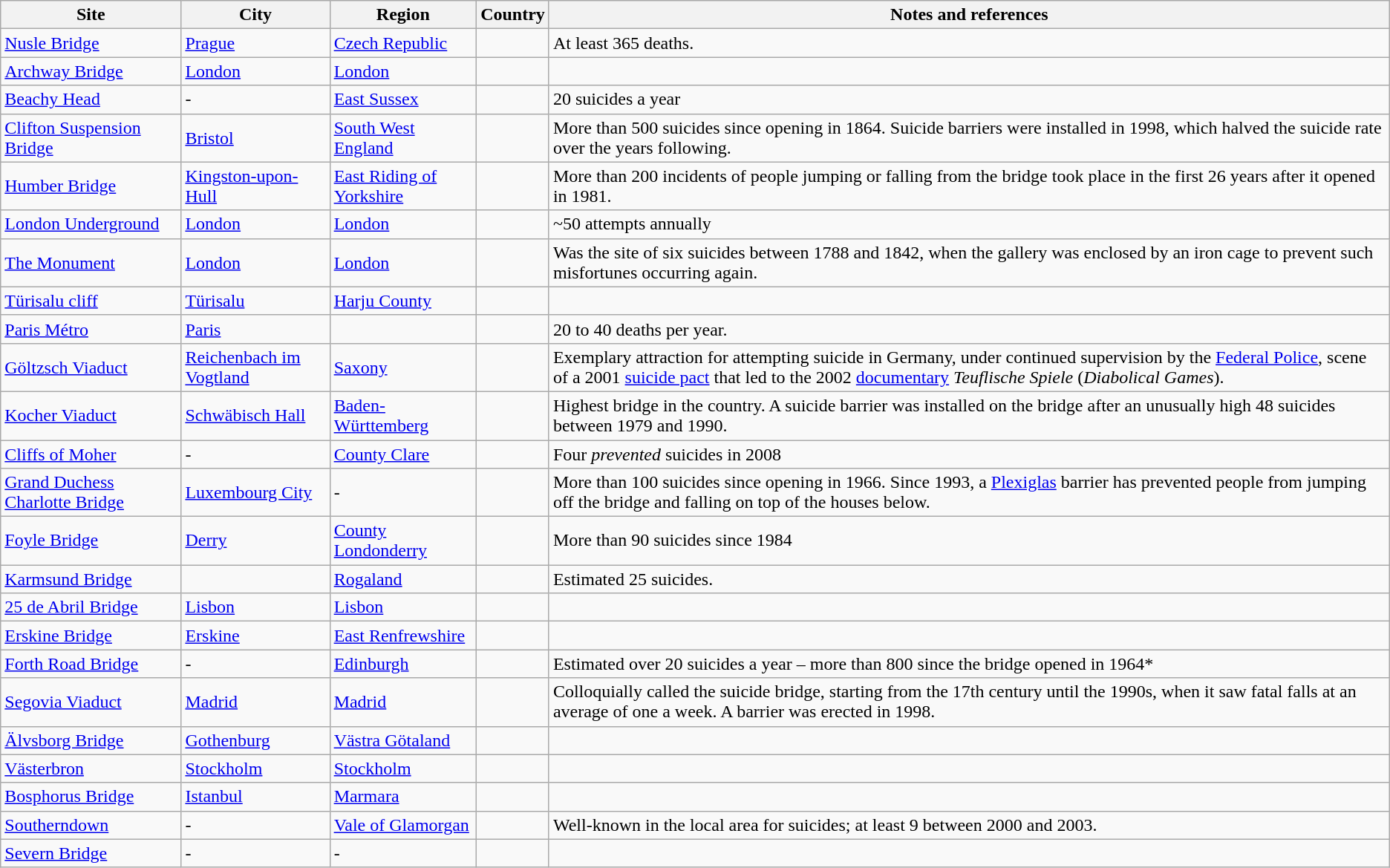<table class="wikitable sortable">
<tr>
<th>Site</th>
<th>City</th>
<th>Region</th>
<th>Country</th>
<th>Notes and references</th>
</tr>
<tr>
<td><a href='#'>Nusle Bridge</a></td>
<td><a href='#'>Prague</a></td>
<td><a href='#'>Czech Republic</a></td>
<td></td>
<td>At least 365 deaths.</td>
</tr>
<tr>
<td><a href='#'>Archway Bridge</a></td>
<td><a href='#'>London</a></td>
<td><a href='#'>London</a></td>
<td></td>
<td></td>
</tr>
<tr>
<td><a href='#'>Beachy Head</a></td>
<td>-</td>
<td><a href='#'>East Sussex</a></td>
<td></td>
<td>20 suicides a year</td>
</tr>
<tr>
<td><a href='#'>Clifton Suspension Bridge</a></td>
<td><a href='#'>Bristol</a></td>
<td><a href='#'>South West England</a></td>
<td></td>
<td>More than 500 suicides since opening in 1864. Suicide barriers were installed in 1998, which halved the suicide rate over the years following.</td>
</tr>
<tr>
<td><a href='#'>Humber Bridge</a></td>
<td><a href='#'>Kingston-upon-Hull</a></td>
<td><a href='#'>East Riding of Yorkshire</a></td>
<td></td>
<td>More than 200 incidents of people jumping or falling from the bridge took place in the first 26 years after it opened in 1981.</td>
</tr>
<tr>
<td><a href='#'>London Underground</a></td>
<td><a href='#'>London</a></td>
<td><a href='#'>London</a></td>
<td></td>
<td>~50 attempts annually</td>
</tr>
<tr>
<td><a href='#'>The Monument</a></td>
<td><a href='#'>London</a></td>
<td><a href='#'>London</a></td>
<td></td>
<td>Was the site of six suicides between 1788 and 1842, when the gallery was enclosed by an iron cage to prevent such misfortunes occurring again.</td>
</tr>
<tr>
<td><a href='#'>Türisalu cliff</a></td>
<td><a href='#'>Türisalu</a></td>
<td><a href='#'>Harju County</a></td>
<td></td>
<td></td>
</tr>
<tr>
<td><a href='#'>Paris Métro</a></td>
<td><a href='#'>Paris</a></td>
<td></td>
<td></td>
<td>20 to 40 deaths per year.</td>
</tr>
<tr>
<td><a href='#'>Göltzsch Viaduct</a></td>
<td><a href='#'>Reichenbach im Vogtland</a></td>
<td><a href='#'>Saxony</a></td>
<td></td>
<td>Exemplary attraction for attempting suicide in Germany, under continued supervision by the <a href='#'>Federal Police</a>, scene of a 2001 <a href='#'>suicide pact</a> that led to the 2002 <a href='#'>documentary</a> <em>Teuflische Spiele</em> (<em>Diabolical Games</em>).</td>
</tr>
<tr>
<td><a href='#'>Kocher Viaduct</a></td>
<td><a href='#'>Schwäbisch Hall</a></td>
<td><a href='#'>Baden-Württemberg</a></td>
<td></td>
<td>Highest bridge in the country. A suicide barrier was installed on the bridge after an unusually high 48 suicides between 1979 and 1990.</td>
</tr>
<tr>
<td><a href='#'>Cliffs of Moher</a></td>
<td>-</td>
<td><a href='#'>County Clare</a></td>
<td></td>
<td>Four <em>prevented</em> suicides in 2008</td>
</tr>
<tr>
<td><a href='#'>Grand Duchess Charlotte Bridge</a></td>
<td><a href='#'>Luxembourg City</a></td>
<td>-</td>
<td></td>
<td>More than 100 suicides since opening in 1966. Since 1993, a <a href='#'>Plexiglas</a> barrier has prevented people from jumping off the bridge and falling on top of the houses below.</td>
</tr>
<tr>
<td><a href='#'>Foyle Bridge</a></td>
<td><a href='#'>Derry</a></td>
<td><a href='#'>County Londonderry</a></td>
<td></td>
<td>More than 90 suicides since 1984</td>
</tr>
<tr>
<td><a href='#'>Karmsund Bridge</a></td>
<td></td>
<td><a href='#'>Rogaland</a></td>
<td></td>
<td>Estimated 25 suicides.</td>
</tr>
<tr>
<td><a href='#'>25 de Abril Bridge</a></td>
<td><a href='#'>Lisbon</a></td>
<td><a href='#'>Lisbon</a></td>
<td></td>
<td></td>
</tr>
<tr>
<td><a href='#'>Erskine Bridge</a></td>
<td><a href='#'>Erskine</a></td>
<td><a href='#'>East Renfrewshire</a></td>
<td></td>
<td></td>
</tr>
<tr>
<td><a href='#'>Forth Road Bridge</a></td>
<td>-</td>
<td><a href='#'>Edinburgh</a></td>
<td></td>
<td>Estimated over 20 suicides a year – more than 800 since the bridge opened in 1964*</td>
</tr>
<tr>
<td><a href='#'>Segovia Viaduct</a></td>
<td><a href='#'>Madrid</a></td>
<td><a href='#'>Madrid</a></td>
<td></td>
<td>Colloquially called the suicide bridge, starting from the 17th century until the 1990s, when it saw fatal falls at an average of one a week. A barrier was erected in 1998.</td>
</tr>
<tr>
<td><a href='#'>Älvsborg Bridge</a></td>
<td><a href='#'>Gothenburg</a></td>
<td><a href='#'>Västra Götaland</a></td>
<td></td>
<td></td>
</tr>
<tr>
<td><a href='#'>Västerbron</a></td>
<td><a href='#'>Stockholm</a></td>
<td><a href='#'>Stockholm</a></td>
<td></td>
<td></td>
</tr>
<tr>
<td><a href='#'>Bosphorus Bridge</a></td>
<td><a href='#'>Istanbul</a></td>
<td><a href='#'>Marmara</a></td>
<td></td>
<td></td>
</tr>
<tr>
<td><a href='#'>Southerndown</a></td>
<td>-</td>
<td><a href='#'>Vale of Glamorgan</a></td>
<td></td>
<td>Well-known in the local area for suicides; at least 9 between 2000 and 2003.</td>
</tr>
<tr>
<td><a href='#'>Severn Bridge</a></td>
<td>-</td>
<td>-</td>
<td></td>
<td></td>
</tr>
</table>
